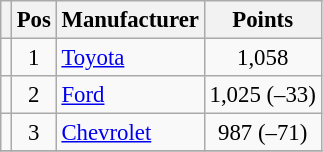<table class="wikitable" style="font-size: 95%">
<tr>
<th></th>
<th>Pos</th>
<th>Manufacturer</th>
<th>Points</th>
</tr>
<tr>
<td align="left"></td>
<td style="text-align:center;">1</td>
<td><a href='#'>Toyota</a></td>
<td style="text-align:center;">1,058</td>
</tr>
<tr>
<td align="left"></td>
<td style="text-align:center;">2</td>
<td><a href='#'>Ford</a></td>
<td style="text-align:center;">1,025 (–33)</td>
</tr>
<tr>
<td align="left"></td>
<td style="text-align:center;">3</td>
<td><a href='#'>Chevrolet</a></td>
<td style="text-align:center;">987 (–71)</td>
</tr>
<tr class="sortbottom">
</tr>
</table>
